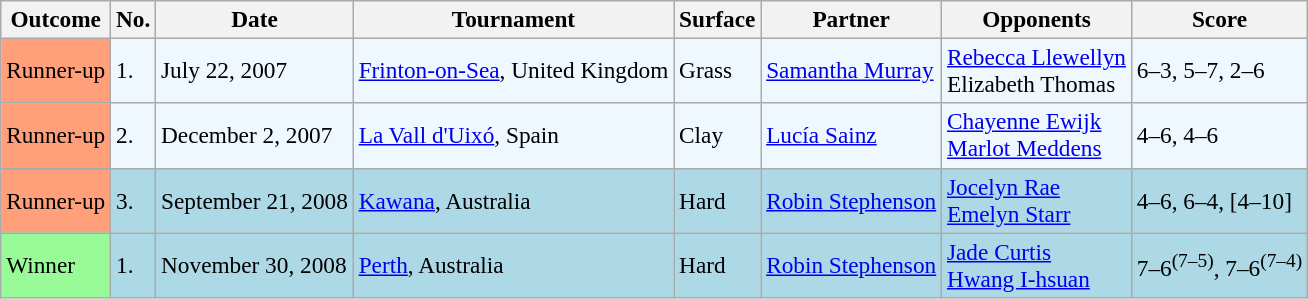<table class="sortable wikitable" style=font-size:97%>
<tr>
<th>Outcome</th>
<th>No.</th>
<th>Date</th>
<th>Tournament</th>
<th>Surface</th>
<th>Partner</th>
<th>Opponents</th>
<th>Score</th>
</tr>
<tr style="background:#f0f8ff;">
<td bgcolor="FFA07A">Runner-up</td>
<td>1.</td>
<td>July 22, 2007</td>
<td><a href='#'>Frinton-on-Sea</a>, United Kingdom</td>
<td>Grass</td>
<td> <a href='#'>Samantha Murray</a></td>
<td> <a href='#'>Rebecca Llewellyn</a> <br>  Elizabeth Thomas</td>
<td>6–3, 5–7, 2–6</td>
</tr>
<tr style="background:#f0f8ff;">
<td bgcolor="FFA07A">Runner-up</td>
<td>2.</td>
<td>December 2, 2007</td>
<td><a href='#'>La Vall d'Uixó</a>, Spain</td>
<td>Clay</td>
<td> <a href='#'>Lucía Sainz</a></td>
<td> <a href='#'>Chayenne Ewijk</a> <br>  <a href='#'>Marlot Meddens</a></td>
<td>4–6, 4–6</td>
</tr>
<tr style="background:lightblue;">
<td bgcolor="FFA07A">Runner-up</td>
<td>3.</td>
<td>September 21, 2008</td>
<td><a href='#'>Kawana</a>, Australia</td>
<td>Hard</td>
<td> <a href='#'>Robin Stephenson</a></td>
<td> <a href='#'>Jocelyn Rae</a> <br>  <a href='#'>Emelyn Starr</a></td>
<td>4–6, 6–4, [4–10]</td>
</tr>
<tr style="background:lightblue;">
<td style="background:#98fb98;">Winner</td>
<td>1.</td>
<td>November 30, 2008</td>
<td><a href='#'>Perth</a>, Australia</td>
<td>Hard</td>
<td> <a href='#'>Robin Stephenson</a></td>
<td> <a href='#'>Jade Curtis</a> <br>  <a href='#'>Hwang I-hsuan</a></td>
<td>7–6<sup>(7–5)</sup>, 7–6<sup>(7–4)</sup></td>
</tr>
</table>
